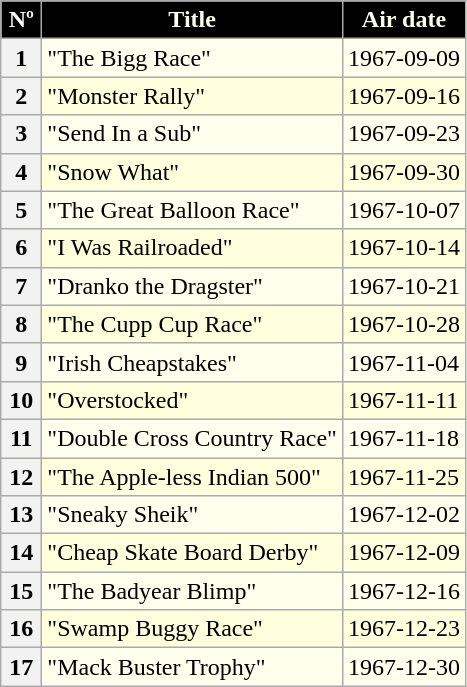<table class=wikitable style="background:#FFFFEE">
<tr style="color:#FFFFEE">
<th style="background:#000000; width:20px">Nº</th>
<th style="background:#000000">Title</th>
<th style="background:#000000">Air date</th>
</tr>
<tr>
<th>1</th>
<td>"The Bigg Race"</td>
<td>1967-09-09</td>
</tr>
<tr bgcolor="FFFFDE">
<th>2</th>
<td>"Monster Rally"</td>
<td>1967-09-16</td>
</tr>
<tr>
<th>3</th>
<td>"Send In a Sub"</td>
<td>1967-09-23</td>
</tr>
<tr bgcolor="FFFFDE">
<th>4</th>
<td>"Snow What"</td>
<td>1967-09-30</td>
</tr>
<tr>
<th>5</th>
<td>"The Great Balloon Race"</td>
<td>1967-10-07</td>
</tr>
<tr bgcolor="FFFFDE">
<th>6</th>
<td>"I Was Railroaded"</td>
<td>1967-10-14</td>
</tr>
<tr>
<th>7</th>
<td>"Dranko the Dragster"</td>
<td>1967-10-21</td>
</tr>
<tr bgcolor="FFFFDE">
<th>8</th>
<td>"The Cupp Cup Race"</td>
<td>1967-10-28</td>
</tr>
<tr>
<th>9</th>
<td>"Irish Cheapstakes"</td>
<td>1967-11-04</td>
</tr>
<tr bgcolor="FFFFDE">
<th>10</th>
<td>"Overstocked"</td>
<td>1967-11-11</td>
</tr>
<tr>
<th>11</th>
<td>"Double Cross Country Race"</td>
<td>1967-11-18</td>
</tr>
<tr bgcolor="FFFFDE">
<th>12</th>
<td>"The Apple-less Indian 500"</td>
<td>1967-11-25</td>
</tr>
<tr>
<th>13</th>
<td>"Sneaky Sheik"</td>
<td>1967-12-02</td>
</tr>
<tr bgcolor="FFFFDE">
<th>14</th>
<td>"Cheap Skate Board Derby"</td>
<td>1967-12-09</td>
</tr>
<tr>
<th>15</th>
<td>"The Badyear Blimp"</td>
<td>1967-12-16</td>
</tr>
<tr bgcolor="FFFFDE">
<th>16</th>
<td>"Swamp Buggy Race"</td>
<td>1967-12-23</td>
</tr>
<tr>
<th>17</th>
<td>"Mack Buster Trophy"</td>
<td>1967-12-30</td>
</tr>
</table>
